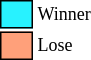<table class="toccolours" style="font-size: 75%; white-space: nowrap;">
<tr>
<td style="background:#28f2ff; border: 1px solid black;">      </td>
<td>Winner</td>
</tr>
<tr>
<td style="background:#FFA07A; border: 1px solid black;">      </td>
<td>Lose</td>
</tr>
</table>
